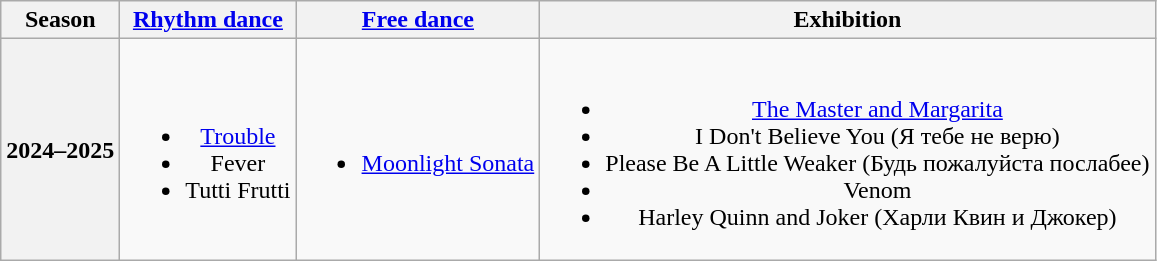<table class=wikitable style=text-align:center>
<tr>
<th>Season</th>
<th><a href='#'>Rhythm dance</a></th>
<th><a href='#'>Free dance</a></th>
<th>Exhibition</th>
</tr>
<tr>
<th>2024–2025</th>
<td><br><ul><li><a href='#'>Trouble</a></li><li>Fever<br> </li><li>Tutti Frutti<br> </li></ul></td>
<td><br><ul><li><a href='#'>Moonlight Sonata</a></li></ul></td>
<td><br><ul><li><a href='#'>The Master and Margarita</a><br> </li><li>I Don't Believe You (Я тебе не верю)<br> </li><li>Please Be A Little Weaker (Будь пожалуйста послабее)<br> </li><li>Venom</li><li>Harley Quinn and Joker (Харли Квин и Джокер)</li></ul></td>
</tr>
</table>
